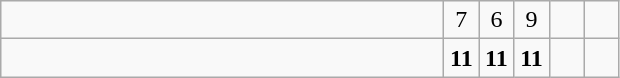<table class="wikitable">
<tr>
<td style="width:18em"></td>
<td align=center style="width:1em">7</td>
<td align=center style="width:1em">6</td>
<td align=center style="width:1em">9</td>
<td align=center style="width:1em"></td>
<td align=center style="width:1em"></td>
</tr>
<tr>
<td style="width:18em"></td>
<td align=center style="width:1em"><strong>11</strong></td>
<td align=center style="width:1em"><strong>11</strong></td>
<td align=center style="width:1em"><strong>11</strong></td>
<td align=center style="width:1em"></td>
<td align=center style="width:1em"></td>
</tr>
</table>
